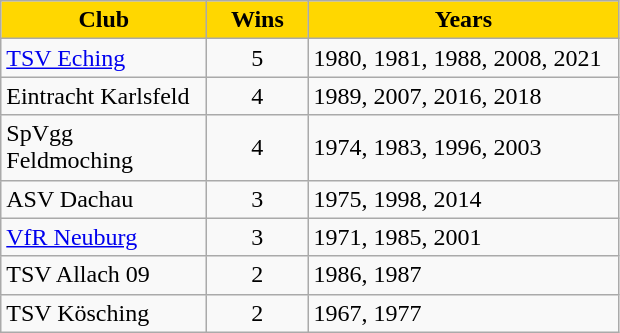<table class="wikitable">
<tr align="center" bgcolor="#FFD700">
<td width="130"><strong>Club</strong></td>
<td width="60"><strong>Wins</strong></td>
<td width="200"><strong>Years</strong></td>
</tr>
<tr>
<td><a href='#'>TSV Eching</a></td>
<td align="center">5</td>
<td>1980, 1981, 1988, 2008, 2021</td>
</tr>
<tr>
<td>Eintracht Karlsfeld</td>
<td align="center">4</td>
<td>1989, 2007, 2016, 2018</td>
</tr>
<tr>
<td>SpVgg Feldmoching</td>
<td align="center">4</td>
<td>1974, 1983, 1996, 2003</td>
</tr>
<tr>
<td>ASV Dachau</td>
<td align="center">3</td>
<td>1975, 1998, 2014</td>
</tr>
<tr>
<td><a href='#'>VfR Neuburg</a></td>
<td align="center">3</td>
<td>1971, 1985, 2001</td>
</tr>
<tr>
<td>TSV Allach 09</td>
<td align="center">2</td>
<td>1986, 1987</td>
</tr>
<tr>
<td>TSV Kösching</td>
<td align="center">2</td>
<td>1967, 1977</td>
</tr>
</table>
